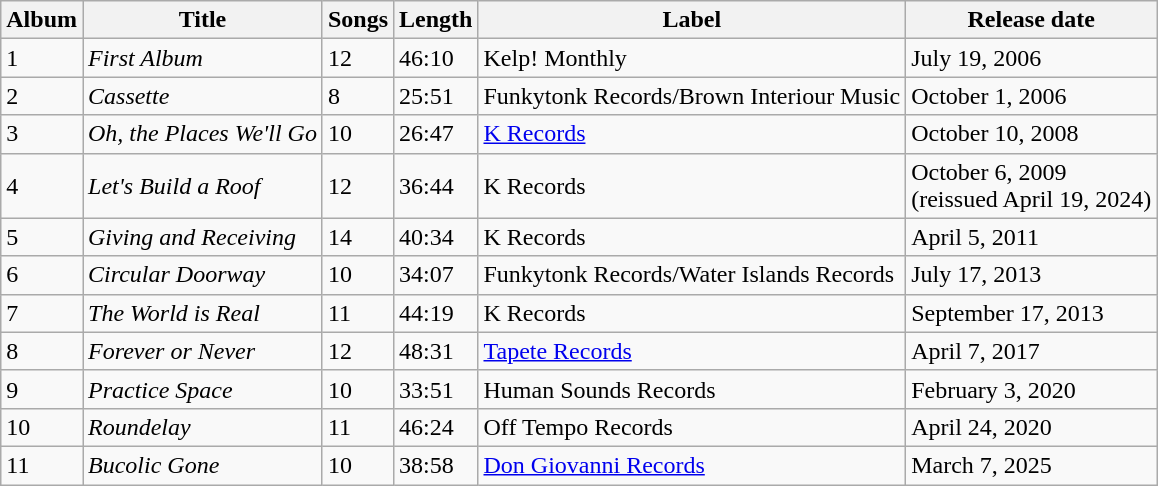<table class="wikitable">
<tr>
<th>Album</th>
<th>Title</th>
<th>Songs</th>
<th>Length</th>
<th>Label</th>
<th>Release date</th>
</tr>
<tr>
<td>1</td>
<td><em>First Album</em></td>
<td>12</td>
<td>46:10</td>
<td>Kelp! Monthly</td>
<td>July 19, 2006</td>
</tr>
<tr>
<td>2</td>
<td><em>Cassette</em></td>
<td>8</td>
<td>25:51</td>
<td>Funkytonk Records/Brown Interiour Music</td>
<td>October 1, 2006</td>
</tr>
<tr>
<td>3</td>
<td><em>Oh, the Places We'll Go</em></td>
<td>10</td>
<td>26:47</td>
<td><a href='#'>K Records</a></td>
<td>October 10, 2008</td>
</tr>
<tr>
<td>4</td>
<td><em>Let's Build a Roof</em></td>
<td>12</td>
<td>36:44</td>
<td>K Records</td>
<td>October 6, 2009<br>(reissued April 19, 2024)</td>
</tr>
<tr>
<td>5</td>
<td><em>Giving and Receiving</em></td>
<td>14</td>
<td>40:34</td>
<td>K Records</td>
<td>April 5, 2011</td>
</tr>
<tr>
<td>6</td>
<td><em>Circular Doorway</em></td>
<td>10</td>
<td>34:07</td>
<td>Funkytonk Records/Water Islands Records</td>
<td>July 17, 2013</td>
</tr>
<tr>
<td>7</td>
<td><em>The World is Real</em></td>
<td>11</td>
<td>44:19</td>
<td>K Records</td>
<td>September 17, 2013</td>
</tr>
<tr>
<td>8</td>
<td><em>Forever or Never</em></td>
<td>12</td>
<td>48:31</td>
<td><a href='#'>Tapete Records</a></td>
<td>April 7, 2017</td>
</tr>
<tr>
<td>9</td>
<td><em>Practice Space</em></td>
<td>10</td>
<td>33:51</td>
<td>Human Sounds Records</td>
<td>February 3, 2020</td>
</tr>
<tr>
<td>10</td>
<td><em>Roundelay</em></td>
<td>11</td>
<td>46:24</td>
<td>Off Tempo Records</td>
<td>April 24, 2020</td>
</tr>
<tr>
<td>11</td>
<td><em>Bucolic Gone</em></td>
<td>10</td>
<td>38:58</td>
<td><a href='#'>Don Giovanni Records</a></td>
<td>March 7, 2025</td>
</tr>
</table>
